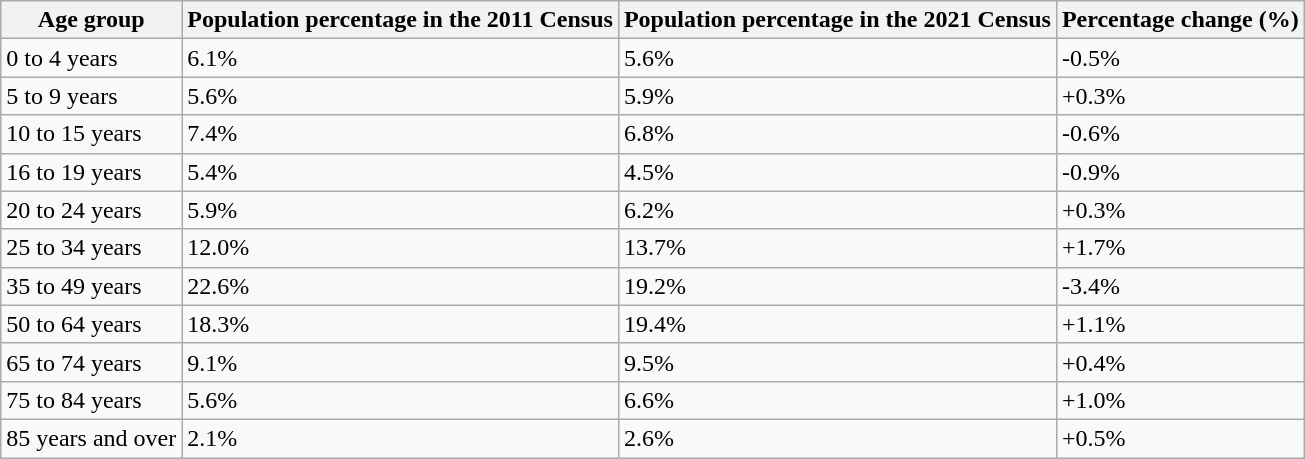<table class="wikitable">
<tr>
<th>Age group</th>
<th>Population percentage in the 2011 Census</th>
<th>Population percentage in the 2021 Census</th>
<th>Percentage change (%)</th>
</tr>
<tr>
<td>0 to 4 years</td>
<td>6.1%</td>
<td>5.6%</td>
<td>-0.5%</td>
</tr>
<tr>
<td>5 to 9 years</td>
<td>5.6%</td>
<td>5.9%</td>
<td>+0.3%</td>
</tr>
<tr>
<td>10 to 15 years</td>
<td>7.4%</td>
<td>6.8%</td>
<td>-0.6%</td>
</tr>
<tr>
<td>16 to 19 years</td>
<td>5.4%</td>
<td>4.5%</td>
<td>-0.9%</td>
</tr>
<tr>
<td>20 to 24 years</td>
<td>5.9%</td>
<td>6.2%</td>
<td>+0.3%</td>
</tr>
<tr>
<td>25 to 34 years</td>
<td>12.0%</td>
<td>13.7%</td>
<td>+1.7%</td>
</tr>
<tr>
<td>35 to 49 years</td>
<td>22.6%</td>
<td>19.2%</td>
<td>-3.4%</td>
</tr>
<tr>
<td>50 to 64 years</td>
<td>18.3%</td>
<td>19.4%</td>
<td>+1.1%</td>
</tr>
<tr>
<td>65 to 74 years</td>
<td>9.1%</td>
<td>9.5%</td>
<td>+0.4%</td>
</tr>
<tr>
<td>75 to 84 years</td>
<td>5.6%</td>
<td>6.6%</td>
<td>+1.0%</td>
</tr>
<tr>
<td>85 years and over</td>
<td>2.1%</td>
<td>2.6%</td>
<td>+0.5%</td>
</tr>
</table>
